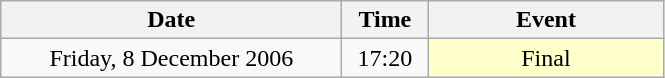<table class = "wikitable" style="text-align:center;">
<tr>
<th width=220>Date</th>
<th width=50>Time</th>
<th width=150>Event</th>
</tr>
<tr>
<td>Friday, 8 December 2006</td>
<td>17:20</td>
<td bgcolor=ffffcc>Final</td>
</tr>
</table>
